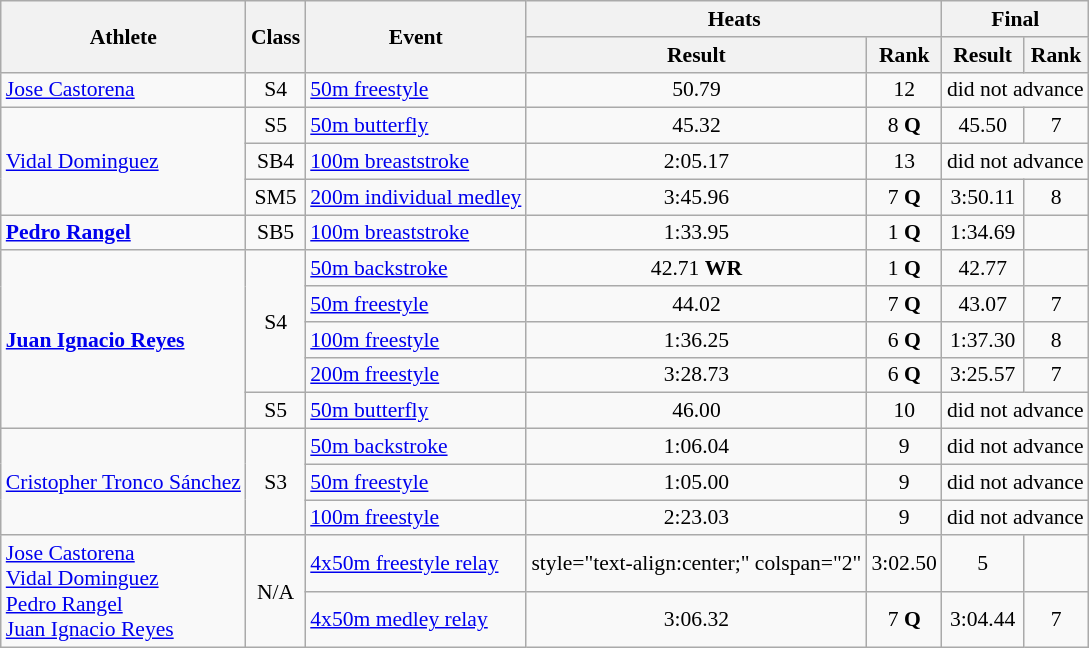<table class=wikitable style="font-size:90%">
<tr>
<th rowspan="2">Athlete</th>
<th rowspan="2">Class</th>
<th rowspan="2">Event</th>
<th colspan="2">Heats</th>
<th colspan="2">Final</th>
</tr>
<tr>
<th>Result</th>
<th>Rank</th>
<th>Result</th>
<th>Rank</th>
</tr>
<tr>
<td><a href='#'>Jose Castorena</a></td>
<td style="text-align:center;">S4</td>
<td><a href='#'>50m freestyle</a></td>
<td style="text-align:center;">50.79</td>
<td style="text-align:center;">12</td>
<td style="text-align:center;" colspan="2">did not advance</td>
</tr>
<tr>
<td rowspan="3"><a href='#'>Vidal Dominguez</a></td>
<td style="text-align:center;">S5</td>
<td><a href='#'>50m butterfly</a></td>
<td style="text-align:center;">45.32</td>
<td style="text-align:center;">8 <strong>Q</strong></td>
<td style="text-align:center;">45.50</td>
<td style="text-align:center;">7</td>
</tr>
<tr>
<td style="text-align:center;">SB4</td>
<td><a href='#'>100m breaststroke</a></td>
<td style="text-align:center;">2:05.17</td>
<td style="text-align:center;">13</td>
<td style="text-align:center;" colspan="2">did not advance</td>
</tr>
<tr>
<td style="text-align:center;">SM5</td>
<td><a href='#'>200m individual medley</a></td>
<td style="text-align:center;">3:45.96</td>
<td style="text-align:center;">7 <strong>Q</strong></td>
<td style="text-align:center;">3:50.11</td>
<td style="text-align:center;">8</td>
</tr>
<tr>
<td><strong><a href='#'>Pedro Rangel</a></strong></td>
<td style="text-align:center;">SB5</td>
<td><a href='#'>100m breaststroke</a></td>
<td style="text-align:center;">1:33.95</td>
<td style="text-align:center;">1 <strong>Q</strong></td>
<td style="text-align:center;">1:34.69</td>
<td style="text-align:center;"></td>
</tr>
<tr>
<td rowspan="5"><strong><a href='#'>Juan Ignacio Reyes</a></strong></td>
<td rowspan="4" style="text-align:center;">S4</td>
<td><a href='#'>50m backstroke</a></td>
<td style="text-align:center;">42.71 <strong>WR</strong></td>
<td style="text-align:center;">1 <strong>Q</strong></td>
<td style="text-align:center;">42.77</td>
<td style="text-align:center;"></td>
</tr>
<tr>
<td><a href='#'>50m freestyle</a></td>
<td style="text-align:center;">44.02</td>
<td style="text-align:center;">7 <strong>Q</strong></td>
<td style="text-align:center;">43.07</td>
<td style="text-align:center;">7</td>
</tr>
<tr>
<td><a href='#'>100m freestyle</a></td>
<td style="text-align:center;">1:36.25</td>
<td style="text-align:center;">6 <strong>Q</strong></td>
<td style="text-align:center;">1:37.30</td>
<td style="text-align:center;">8</td>
</tr>
<tr>
<td><a href='#'>200m freestyle</a></td>
<td style="text-align:center;">3:28.73</td>
<td style="text-align:center;">6 <strong>Q</strong></td>
<td style="text-align:center;">3:25.57</td>
<td style="text-align:center;">7</td>
</tr>
<tr>
<td style="text-align:center;">S5</td>
<td><a href='#'>50m butterfly</a></td>
<td style="text-align:center;">46.00</td>
<td style="text-align:center;">10</td>
<td style="text-align:center;" colspan="2">did not advance</td>
</tr>
<tr>
<td rowspan="3"><a href='#'>Cristopher Tronco Sánchez</a></td>
<td rowspan="3" style="text-align:center;">S3</td>
<td><a href='#'>50m backstroke</a></td>
<td style="text-align:center;">1:06.04</td>
<td style="text-align:center;">9</td>
<td style="text-align:center;" colspan="2">did not advance</td>
</tr>
<tr>
<td><a href='#'>50m freestyle</a></td>
<td style="text-align:center;">1:05.00</td>
<td style="text-align:center;">9</td>
<td style="text-align:center;" colspan="2">did not advance</td>
</tr>
<tr>
<td><a href='#'>100m freestyle</a></td>
<td style="text-align:center;">2:23.03</td>
<td style="text-align:center;">9</td>
<td style="text-align:center;" colspan="2">did not advance</td>
</tr>
<tr>
<td rowspan="2"><a href='#'>Jose Castorena</a><br> <a href='#'>Vidal Dominguez</a><br> <a href='#'>Pedro Rangel</a><br> <a href='#'>Juan Ignacio Reyes</a></td>
<td rowspan="2" style="text-align:center;">N/A</td>
<td><a href='#'>4x50m freestyle relay</a></td>
<td>style="text-align:center;" colspan="2" </td>
<td style="text-align:center;">3:02.50</td>
<td style="text-align:center;">5</td>
</tr>
<tr>
<td><a href='#'>4x50m medley relay</a></td>
<td style="text-align:center;">3:06.32</td>
<td style="text-align:center;">7 <strong>Q</strong></td>
<td style="text-align:center;">3:04.44</td>
<td style="text-align:center;">7</td>
</tr>
</table>
